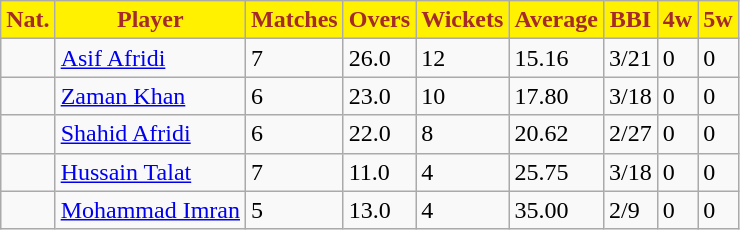<table class="wikitable sortable" style="font-size:100%">
<tr>
<th style="text-align:center; background:#FFF100; color:brown;">Nat.</th>
<th style="text-align:center; background:#FFF100; color:brown;">Player</th>
<th style="text-align:center; background:#FFF100; color:brown;">Matches</th>
<th style="text-align:center; background:#FFF100; color:brown;">Overs</th>
<th style="text-align:center; background:#FFF100; color:brown;">Wickets</th>
<th style="text-align:center; background:#FFF100; color:brown;">Average</th>
<th style="text-align:center; background:#FFF100; color:brown;">BBI</th>
<th style="text-align:center; background:#FFF100; color:brown;">4w</th>
<th style="text-align:center; background:#FFF100; color:brown;">5w</th>
</tr>
<tr>
<td></td>
<td><a href='#'>Asif Afridi</a></td>
<td>7</td>
<td>26.0</td>
<td>12</td>
<td>15.16</td>
<td>3/21</td>
<td>0</td>
<td>0</td>
</tr>
<tr>
<td></td>
<td><a href='#'>Zaman Khan</a></td>
<td>6</td>
<td>23.0</td>
<td>10</td>
<td>17.80</td>
<td>3/18</td>
<td>0</td>
<td>0</td>
</tr>
<tr>
<td></td>
<td><a href='#'>Shahid Afridi</a></td>
<td>6</td>
<td>22.0</td>
<td>8</td>
<td>20.62</td>
<td>2/27</td>
<td>0</td>
<td>0</td>
</tr>
<tr>
<td></td>
<td><a href='#'>Hussain Talat</a></td>
<td>7</td>
<td>11.0</td>
<td>4</td>
<td>25.75</td>
<td>3/18</td>
<td>0</td>
<td>0</td>
</tr>
<tr>
<td></td>
<td><a href='#'>Mohammad Imran</a></td>
<td>5</td>
<td>13.0</td>
<td>4</td>
<td>35.00</td>
<td>2/9</td>
<td>0</td>
<td>0</td>
</tr>
</table>
